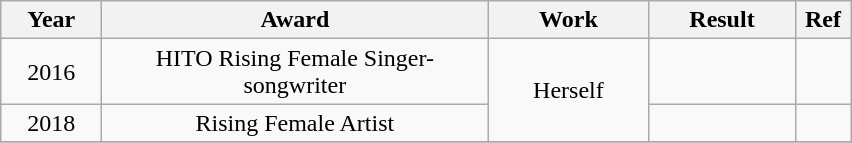<table class="wikitable">
<tr>
<th width=60>Year</th>
<th style="width:250px;">Award</th>
<th style="width:100px;">Work</th>
<th width="90">Result</th>
<th width="30">Ref</th>
</tr>
<tr align="center">
<td>2016</td>
<td>HITO Rising Female Singer-songwriter</td>
<td rowspan="2">Herself</td>
<td></td>
<td></td>
</tr>
<tr align="center">
<td>2018</td>
<td>Rising Female Artist</td>
<td></td>
<td></td>
</tr>
<tr align="center">
</tr>
</table>
